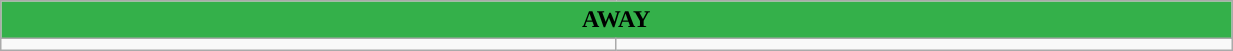<table class="wikitable collapsible collapsed" style="width:65%">
<tr>
<th colspan=6 ! style="color:#000000; background:#34B04A">AWAY</th>
</tr>
<tr>
<td></td>
<td></td>
</tr>
</table>
